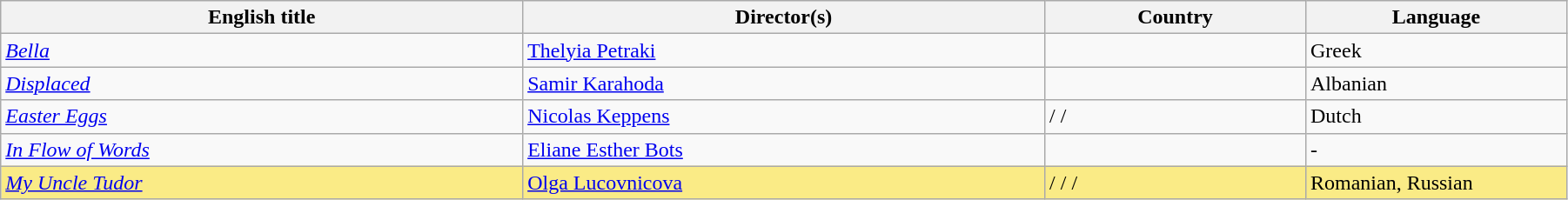<table class="sortable wikitable" width="95%" cellpadding="5">
<tr>
<th width="20%">English title</th>
<th width="20%">Director(s)</th>
<th width="10%">Country</th>
<th width="10%">Language</th>
</tr>
<tr>
<td><em><a href='#'>Bella</a></em></td>
<td><a href='#'>Thelyia Petraki</a></td>
<td></td>
<td>Greek</td>
</tr>
<tr>
<td><em><a href='#'>Displaced</a></em></td>
<td><a href='#'>Samir Karahoda</a></td>
<td></td>
<td>Albanian</td>
</tr>
<tr>
<td><em><a href='#'>Easter Eggs</a></em></td>
<td><a href='#'>Nicolas Keppens</a></td>
<td> /  / </td>
<td>Dutch</td>
</tr>
<tr>
<td><em><a href='#'>In Flow of Words</a></em></td>
<td><a href='#'>Eliane Esther Bots</a></td>
<td></td>
<td>-</td>
</tr>
<tr style="background:#FAEB86">
<td><em><a href='#'>My Uncle Tudor</a></em></td>
<td><a href='#'>Olga Lucovnicova</a></td>
<td> /  /  / </td>
<td>Romanian, Russian</td>
</tr>
</table>
